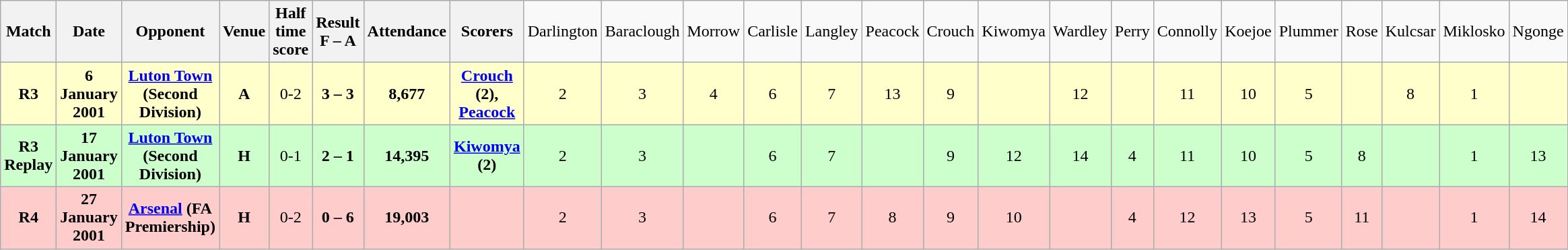<table class="wikitable" style="font-size:100%; text-align:center">
<tr>
<th><strong>Match</strong></th>
<th><strong>Date</strong></th>
<th><strong>Opponent</strong></th>
<th><strong>Venue</strong></th>
<th><strong>Half time score</strong></th>
<th><strong>Result</strong><br><strong>F – A</strong></th>
<th><strong>Attendance</strong></th>
<th><strong>Scorers</strong></th>
<td>Darlington</td>
<td>Baraclough</td>
<td>Morrow</td>
<td>Carlisle</td>
<td>Langley</td>
<td>Peacock</td>
<td>Crouch</td>
<td>Kiwomya</td>
<td>Wardley</td>
<td>Perry</td>
<td>Connolly</td>
<td>Koejoe</td>
<td>Plummer</td>
<td>Rose</td>
<td>Kulcsar</td>
<td>Miklosko</td>
<td>Ngonge</td>
</tr>
<tr style="background: #FFFFCC;">
<td><strong>R3</strong></td>
<td><strong>6 January 2001</strong></td>
<td><strong><a href='#'>Luton Town</a> (Second Division)</strong></td>
<td><strong>A</strong></td>
<td>0-2</td>
<td><strong>3 – 3</strong></td>
<td><strong>8,677</strong></td>
<td><strong><a href='#'>Crouch</a> (2), <a href='#'>Peacock</a></strong></td>
<td>2</td>
<td>3</td>
<td>4</td>
<td>6</td>
<td>7</td>
<td>13</td>
<td>9</td>
<td></td>
<td>12</td>
<td></td>
<td>11</td>
<td>10</td>
<td>5</td>
<td></td>
<td>8</td>
<td>1</td>
<td></td>
</tr>
<tr style="background: #CCFFCC;">
<td><strong>R3 Replay</strong></td>
<td><strong>17 January 2001</strong></td>
<td><strong><a href='#'>Luton Town</a> (Second Division)</strong></td>
<td><strong>H</strong></td>
<td>0-1</td>
<td><strong>2 – 1</strong></td>
<td><strong>14,395</strong></td>
<td><strong><a href='#'>Kiwomya</a> (2)</strong></td>
<td>2</td>
<td>3</td>
<td></td>
<td>6</td>
<td>7</td>
<td></td>
<td>9</td>
<td>12</td>
<td>14</td>
<td>4</td>
<td>11</td>
<td>10</td>
<td>5</td>
<td>8</td>
<td></td>
<td>1</td>
<td>13</td>
</tr>
<tr style="background: #FFCCCC;">
<td><strong>R4</strong></td>
<td><strong>27 January 2001</strong></td>
<td><strong><a href='#'>Arsenal</a> (FA Premiership)</strong></td>
<td><strong>H</strong></td>
<td>0-2</td>
<td><strong>0 – 6</strong></td>
<td><strong>19,003</strong></td>
<td></td>
<td>2</td>
<td>3</td>
<td></td>
<td>6</td>
<td>7</td>
<td>8</td>
<td>9</td>
<td>10</td>
<td></td>
<td>4</td>
<td>12</td>
<td>13</td>
<td>5</td>
<td>11</td>
<td></td>
<td>1</td>
<td>14</td>
</tr>
</table>
